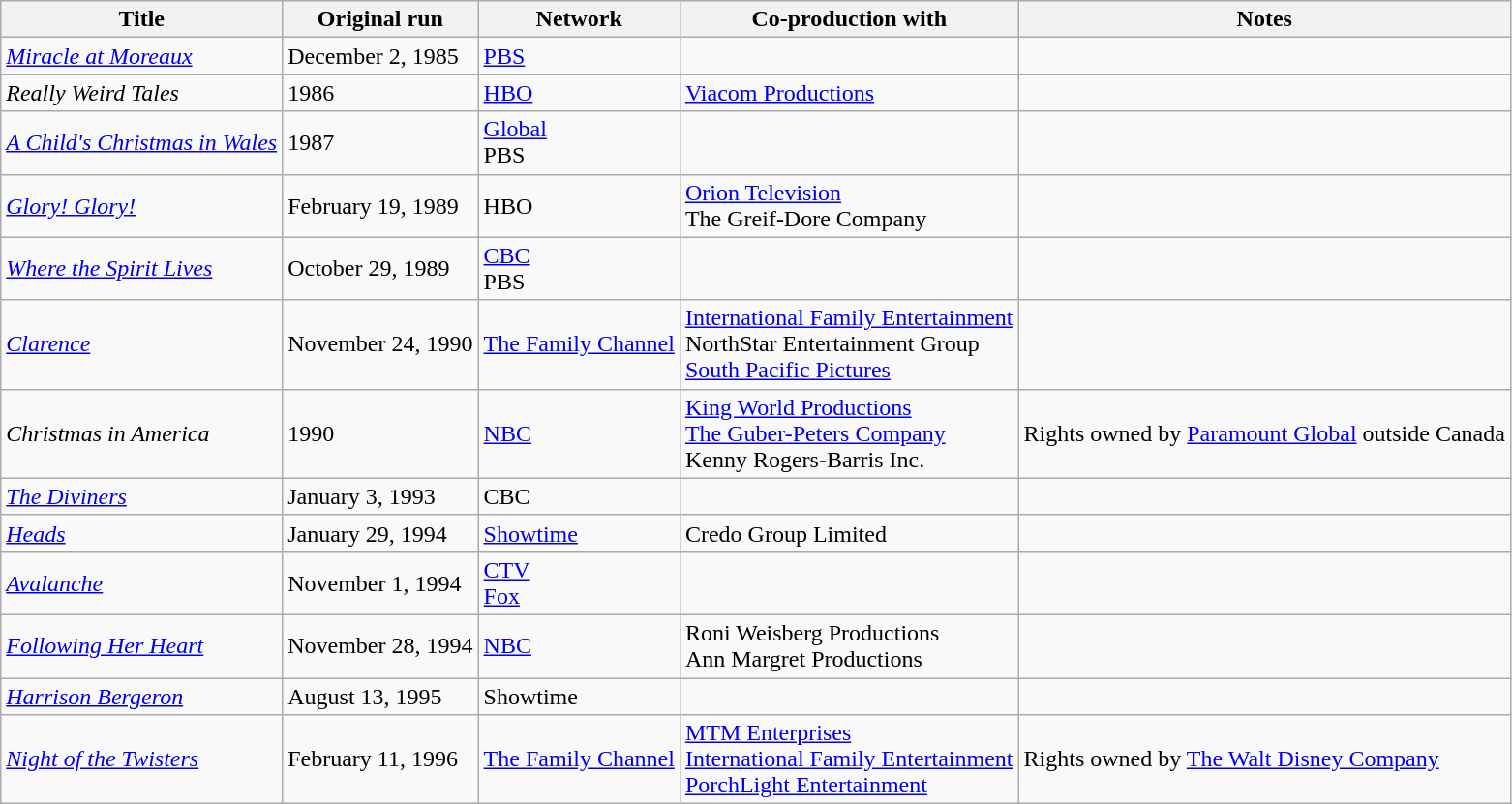<table class="wikitable sortable">
<tr>
<th>Title</th>
<th>Original run</th>
<th>Network</th>
<th>Co-production with</th>
<th>Notes</th>
</tr>
<tr>
<td><em><a href='#'>Miracle at Moreaux</a></em></td>
<td>December 2, 1985</td>
<td><a href='#'>PBS</a></td>
<td></td>
<td></td>
</tr>
<tr>
<td><em>Really Weird Tales</em></td>
<td>1986</td>
<td><a href='#'>HBO</a></td>
<td><a href='#'>Viacom Productions</a></td>
<td></td>
</tr>
<tr>
<td><em><a href='#'>A Child's Christmas in Wales</a></em></td>
<td>1987</td>
<td><a href='#'>Global</a><br>PBS</td>
<td></td>
<td></td>
</tr>
<tr>
<td><em><a href='#'>Glory! Glory!</a></em></td>
<td>February 19, 1989</td>
<td>HBO</td>
<td><a href='#'>Orion Television</a><br>The Greif-Dore Company</td>
<td></td>
</tr>
<tr>
<td><em><a href='#'>Where the Spirit Lives</a></em></td>
<td>October 29, 1989</td>
<td><a href='#'>CBC</a><br>PBS</td>
<td></td>
<td></td>
</tr>
<tr>
<td><em><a href='#'>Clarence</a></em></td>
<td>November 24, 1990</td>
<td><a href='#'>The Family Channel</a></td>
<td><a href='#'>International Family Entertainment</a><br>NorthStar Entertainment Group<br><a href='#'>South Pacific Pictures</a></td>
<td></td>
</tr>
<tr>
<td><em>Christmas in America</em></td>
<td>1990</td>
<td><a href='#'>NBC</a></td>
<td><a href='#'>King World Productions</a><br><a href='#'>The Guber-Peters Company</a><br>Kenny Rogers-Barris Inc.</td>
<td>Rights owned by <a href='#'>Paramount Global</a> outside Canada</td>
</tr>
<tr>
<td><em><a href='#'>The Diviners</a></em></td>
<td>January 3, 1993</td>
<td>CBC</td>
<td></td>
<td></td>
</tr>
<tr>
<td><em><a href='#'>Heads</a></em></td>
<td>January 29, 1994</td>
<td><a href='#'>Showtime</a></td>
<td>Credo Group Limited</td>
<td></td>
</tr>
<tr>
<td><em><a href='#'>Avalanche</a></em></td>
<td>November 1, 1994</td>
<td><a href='#'>CTV</a><br><a href='#'>Fox</a></td>
<td></td>
<td></td>
</tr>
<tr>
<td><em><a href='#'>Following Her Heart</a></em></td>
<td>November 28, 1994</td>
<td><a href='#'>NBC</a></td>
<td>Roni Weisberg Productions<br>Ann Margret Productions</td>
<td></td>
</tr>
<tr>
<td><em><a href='#'>Harrison Bergeron</a></em></td>
<td>August 13, 1995</td>
<td>Showtime</td>
<td></td>
<td></td>
</tr>
<tr>
<td><em><a href='#'>Night of the Twisters</a></em></td>
<td>February 11, 1996</td>
<td><a href='#'>The Family Channel</a></td>
<td><a href='#'>MTM Enterprises</a><br><a href='#'>International Family Entertainment</a><br><a href='#'>PorchLight Entertainment</a></td>
<td>Rights owned by <a href='#'>The Walt Disney Company</a></td>
</tr>
</table>
